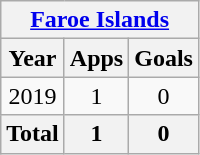<table class="wikitable" style="text-align:center">
<tr>
<th colspan=3><a href='#'>Faroe Islands</a></th>
</tr>
<tr>
<th>Year</th>
<th>Apps</th>
<th>Goals</th>
</tr>
<tr>
<td>2019</td>
<td>1</td>
<td>0</td>
</tr>
<tr>
<th>Total</th>
<th>1</th>
<th>0</th>
</tr>
</table>
